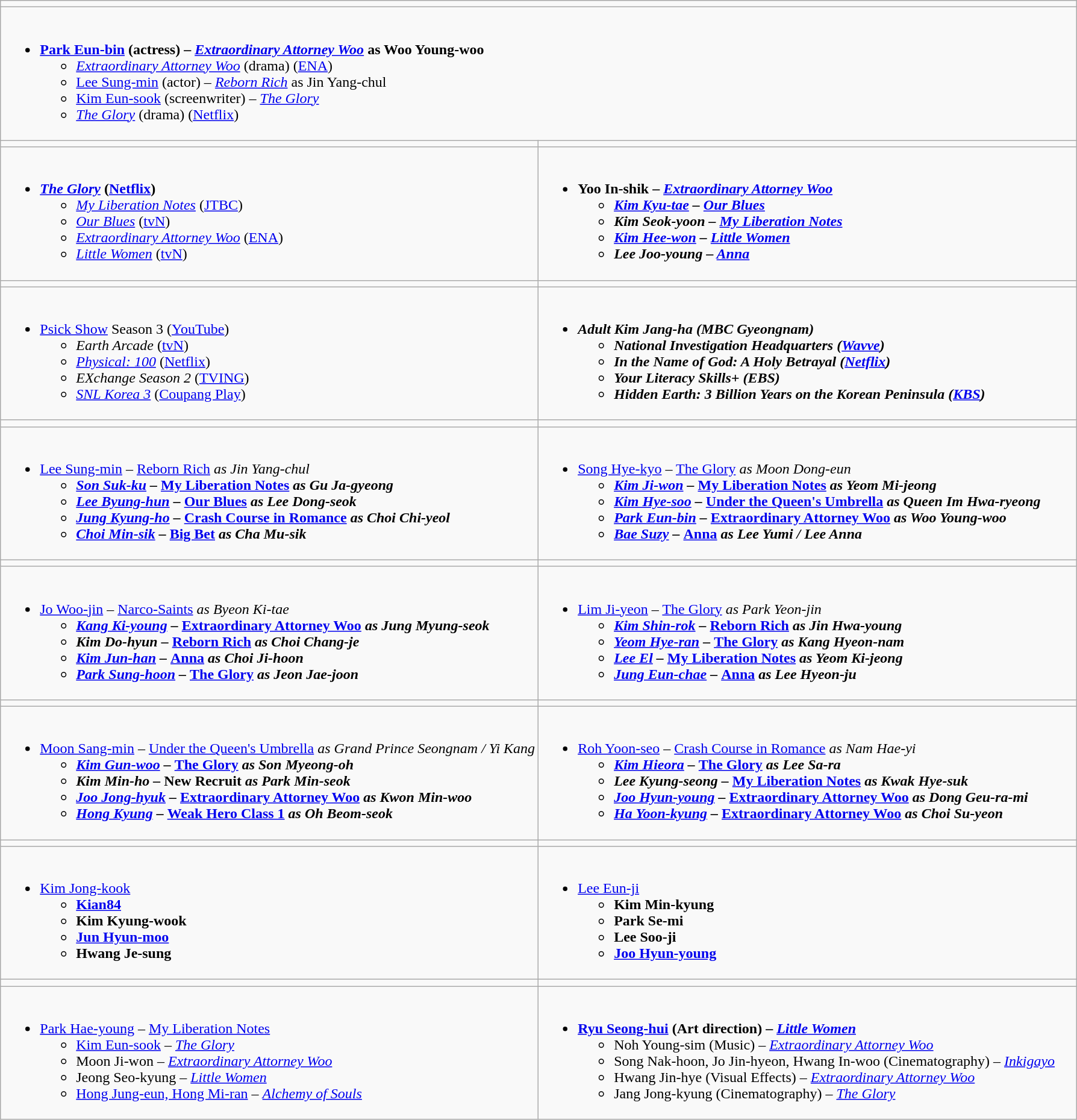<table class="wikitable" align="center">
<tr>
<td colspan="2"></td>
</tr>
<tr>
<td colspan="2"><br><ul><li><strong><a href='#'>Park Eun-bin</a> (actress) – <em><a href='#'>Extraordinary Attorney Woo</a></em> as Woo Young-woo</strong><ul><li><em><a href='#'>Extraordinary Attorney Woo</a></em> (drama) (<a href='#'>ENA</a>)</li><li><a href='#'>Lee Sung-min</a> (actor) – <em><a href='#'>Reborn Rich</a></em> as Jin Yang-chul</li><li><a href='#'>Kim Eun-sook</a> (screenwriter) – <a href='#'><em>The Glory</em></a></li><li><em><a href='#'>The Glory</a></em> (drama) (<a href='#'>Netflix</a>)</li></ul></li></ul></td>
</tr>
<tr>
<td style="vertical-align:top; width:50%;"></td>
<td style="vertical-align:top; width:50%;"></td>
</tr>
<tr>
<td style="vertical-align:top"><br><ul><li><strong><a href='#'><em>The Glory</em></a> (<a href='#'>Netflix</a>)</strong><ul><li><em><a href='#'>My Liberation Notes</a></em> (<a href='#'>JTBC</a>)</li><li><em><a href='#'>Our Blues</a></em> (<a href='#'>tvN</a>)</li><li><em><a href='#'>Extraordinary Attorney Woo</a></em> (<a href='#'>ENA</a>)</li><li><a href='#'><em>Little Women</em></a> (<a href='#'>tvN</a>)</li></ul></li></ul></td>
<td style="vertical-align:top"><br><ul><li><strong>Yoo In-shik – <em><a href='#'>Extraordinary Attorney Woo</a><strong><em><ul><li><a href='#'>Kim Kyu-tae</a> – </em><a href='#'>Our Blues</a><em></li><li>Kim Seok-yoon – </em><a href='#'>My Liberation Notes</a><em></li><li><a href='#'>Kim Hee-won</a> – <a href='#'></em>Little Women<em></a></li><li>Lee Joo-young – </em><a href='#'>Anna</a><em></li></ul></li></ul></td>
</tr>
<tr>
<td style="vertical-align:top; width:50%;"></td>
<td style="vertical-align:top; width:50%;"></td>
</tr>
<tr>
<td style="vertical-align:top"><br><ul><li></em></strong><a href='#'>Psick Show</a> Season 3</em> (<a href='#'>YouTube</a>)</strong><ul><li><em>Earth Arcade</em> (<a href='#'>tvN</a>)</li><li><em><a href='#'>Physical: 100</a></em> (<a href='#'>Netflix</a>)</li><li><em>EXchange Season 2</em> (<a href='#'>TVING</a>)</li><li><a href='#'><em>SNL Korea 3</em></a> (<a href='#'>Coupang Play</a>)</li></ul></li></ul></td>
<td style="vertical-align:top"><br><ul><li><strong><em>Adult Kim Jang-ha<em> (MBC Gyeongnam)<strong><ul><li></em>National Investigation Headquarters<em> (<a href='#'>Wavve</a>)</li><li></em>In the Name of God: A Holy Betrayal<em> (<a href='#'>Netflix</a>)</li><li></em>Your Literacy Skills+<em> (EBS)</li><li></em>Hidden Earth: 3 Billion Years on the Korean Peninsula<em> (<a href='#'>KBS</a>)</li></ul></li></ul></td>
</tr>
<tr>
<td></td>
<td></td>
</tr>
<tr>
<td style="vertical-align:top"><br><ul><li></strong><a href='#'>Lee Sung-min</a> – </em><a href='#'>Reborn Rich</a><em> as Jin Yang-chul<strong><ul><li><a href='#'>Son Suk-ku</a> – </em><a href='#'>My Liberation Notes</a><em> as Gu Ja-gyeong</li><li><a href='#'>Lee Byung-hun</a> – </em><a href='#'>Our Blues</a><em> as Lee Dong-seok</li><li><a href='#'>Jung Kyung-ho</a> – </em><a href='#'>Crash Course in Romance</a><em> as Choi Chi-yeol</li><li><a href='#'>Choi Min-sik</a> – <a href='#'></em>Big Bet<em></a> as Cha Mu-sik</li></ul></li></ul></td>
<td><br><ul><li></strong><a href='#'>Song Hye-kyo</a> – <a href='#'></em>The Glory<em></a> as Moon Dong-eun<strong><ul><li><a href='#'>Kim Ji-won</a> – </em><a href='#'>My Liberation Notes</a><em> as Yeom Mi-jeong</li><li><a href='#'>Kim Hye-soo</a> – </em><a href='#'>Under the Queen's Umbrella</a><em> as Queen Im Hwa-ryeong</li><li><a href='#'>Park Eun-bin</a> – </em><a href='#'>Extraordinary Attorney Woo</a><em> as Woo Young-woo</li><li><a href='#'>Bae Suzy</a> – <a href='#'></em>Anna<em></a> as Lee Yumi / Lee Anna</li></ul></li></ul></td>
</tr>
<tr>
<td></td>
<td></td>
</tr>
<tr>
<td><br><ul><li></strong><a href='#'>Jo Woo-jin</a> – </em><a href='#'>Narco-Saints</a><em> as Byeon Ki-tae<strong><ul><li><a href='#'>Kang Ki-young</a> – </em><a href='#'>Extraordinary Attorney Woo</a><em> as Jung Myung-seok</li><li>Kim Do-hyun – </em><a href='#'>Reborn Rich</a><em> as Choi Chang-je</li><li><a href='#'>Kim Jun-han</a> – <a href='#'></em>Anna<em></a> as Choi Ji-hoon</li><li><a href='#'>Park Sung-hoon</a> – <a href='#'></em>The Glory<em></a> as Jeon Jae-joon</li></ul></li></ul></td>
<td><br><ul><li></strong><a href='#'>Lim Ji-yeon</a> – <a href='#'></em>The Glory<em></a> as Park Yeon-jin<strong><ul><li><a href='#'>Kim Shin-rok</a> – </em><a href='#'>Reborn Rich</a><em> as Jin Hwa-young</li><li><a href='#'>Yeom Hye-ran</a> – <a href='#'></em>The Glory<em></a> as Kang Hyeon-nam</li><li><a href='#'>Lee El</a> – </em><a href='#'>My Liberation Notes</a><em> as Yeom Ki-jeong</li><li><a href='#'>Jung Eun-chae</a> – <a href='#'></em>Anna<em></a> as Lee Hyeon-ju</li></ul></li></ul></td>
</tr>
<tr>
<td></td>
<td></td>
</tr>
<tr>
<td><br><ul><li></strong><a href='#'>Moon Sang-min</a> – </em><a href='#'>Under the Queen's Umbrella</a><em> as Grand Prince Seongnam / Yi Kang<strong><ul><li><a href='#'>Kim Gun-woo</a> – <a href='#'></em>The Glory<em></a> as Son Myeong-oh</li><li>Kim Min-ho – </em>New Recruit<em> as Park Min-seok</li><li><a href='#'>Joo Jong-hyuk</a> – </em><a href='#'>Extraordinary Attorney Woo</a><em> as Kwon Min-woo</li><li><a href='#'>Hong Kyung</a> – </em><a href='#'>Weak Hero Class 1</a><em> as Oh Beom-seok</li></ul></li></ul></td>
<td><br><ul><li></strong><a href='#'>Roh Yoon-seo</a> – </em><a href='#'>Crash Course in Romance</a><em> as Nam Hae-yi<strong><ul><li><a href='#'>Kim Hieora</a> – <a href='#'></em>The Glory<em></a> as Lee Sa-ra</li><li>Lee Kyung-seong – </em><a href='#'>My Liberation Notes</a><em> as Kwak Hye-suk</li><li><a href='#'>Joo Hyun-young</a> – </em><a href='#'>Extraordinary Attorney Woo</a><em> as Dong Geu-ra-mi</li><li><a href='#'>Ha Yoon-kyung</a> – </em><a href='#'>Extraordinary Attorney Woo</a><em> as Choi Su-yeon</li></ul></li></ul></td>
</tr>
<tr>
<td></td>
<td></td>
</tr>
<tr>
<td><br><ul><li></strong><a href='#'>Kim Jong-kook</a><strong><ul><li><a href='#'>Kian84</a></li><li>Kim Kyung-wook</li><li><a href='#'>Jun Hyun-moo</a></li><li>Hwang Je-sung</li></ul></li></ul></td>
<td><br><ul><li></strong><a href='#'>Lee Eun-ji</a><strong><ul><li>Kim Min-kyung</li><li>Park Se-mi</li><li>Lee Soo-ji</li><li><a href='#'>Joo Hyun-young</a></li></ul></li></ul></td>
</tr>
<tr>
<td></td>
<td></td>
</tr>
<tr>
<td><br><ul><li></strong><a href='#'>Park Hae-young</a> – </em><a href='#'>My Liberation Notes</a></em></strong><ul><li><a href='#'>Kim Eun-sook</a> – <a href='#'><em>The Glory</em></a></li><li>Moon Ji-won – <em><a href='#'>Extraordinary Attorney Woo</a></em></li><li>Jeong Seo-kyung – <a href='#'><em>Little Women</em></a></li><li><a href='#'>Hong Jung-eun, Hong Mi-ran</a> – <em><a href='#'>Alchemy of Souls</a></em></li></ul></li></ul></td>
<td><br><ul><li><strong><a href='#'>Ryu Seong-hui</a> (Art direction) – <a href='#'><em>Little Women</em></a></strong><ul><li>Noh Young-sim (Music) – <em><a href='#'>Extraordinary Attorney Woo</a></em></li><li>Song Nak-hoon, Jo Jin-hyeon, Hwang In-woo (Cinematography) – <em><a href='#'>Inkigayo</a></em></li><li>Hwang Jin-hye (Visual Effects) – <em><a href='#'>Extraordinary Attorney Woo</a></em></li><li>Jang Jong-kyung (Cinematography) – <a href='#'><em>The Glory</em></a></li></ul></li></ul></td>
</tr>
</table>
